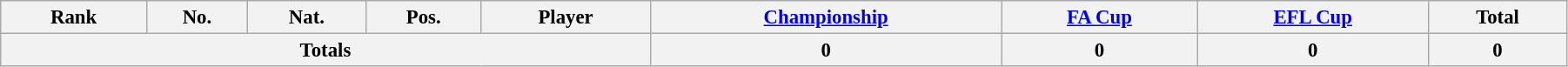<table class="wikitable" style="text-align:center; font-size:95%; width:95%;">
<tr>
<th>Rank</th>
<th>No.</th>
<th>Nat.</th>
<th>Pos.</th>
<th>Player</th>
<th><a href='#'>Championship</a></th>
<th><a href='#'>FA Cup</a></th>
<th><a href='#'>EFL Cup</a></th>
<th>Total</th>
</tr>
<tr>
<th colspan=5>Totals</th>
<th>0</th>
<th>0</th>
<th>0</th>
<th>0</th>
</tr>
</table>
